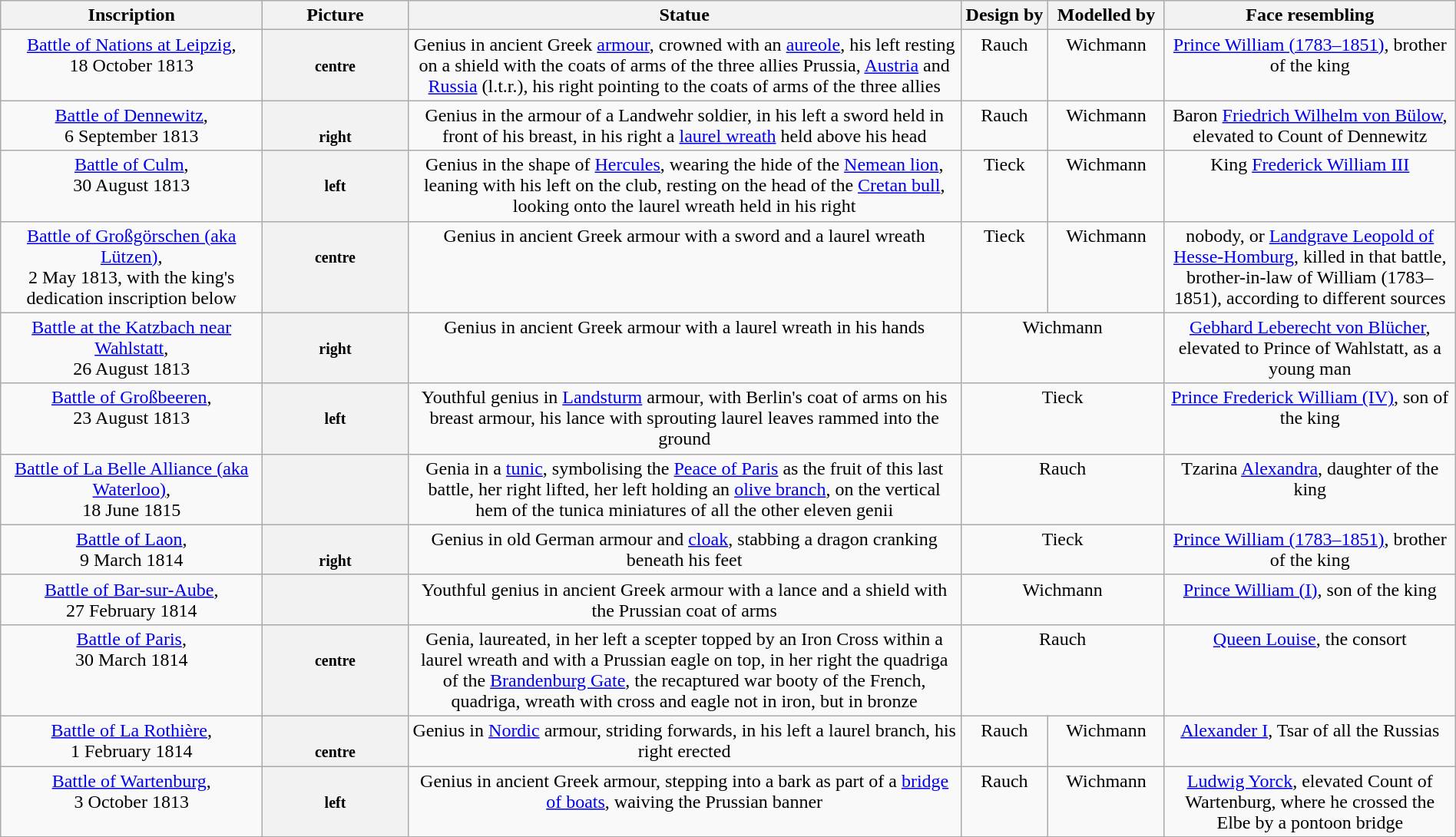<table width=100% class="wikitable">
<tr>
<th width = "18%">Inscription</th>
<th width = "10%">Picture</th>
<th width = "38%">Statue</th>
<th width = "6%">Design by</th>
<th width = "8%">Modelled by</th>
<th width = "20%">Face resembling</th>
</tr>
<tr valign=top>
<td align="center"><a href='#'>Battle of Nations at Leipzig</a>, <br>18 October 1813</td>
<th width = "6%"><br><small><strong>centre</strong></small></th>
<td align="center">Genius in ancient Greek <a href='#'>armour</a>, crowned with an <a href='#'>aureole</a>, his left resting on a shield with the coats of arms of the three allies Prussia, <a href='#'>Austria</a> and <a href='#'>Russia</a> (l.t.r.), his right pointing to the coats of arms of the three allies</td>
<td align="center">Rauch</td>
<td align="center">Wichmann</td>
<td align="center"><a href='#'>Prince William (1783–1851)</a>, brother of the king</td>
</tr>
<tr valign=top>
<td align="center"><a href='#'>Battle of Dennewitz</a>, <br>6 September 1813</td>
<th width = "6%"><br><small><strong>right</strong></small></th>
<td align="center">Genius in the armour of a Landwehr soldier, in his left a sword held in front of his breast, in his right a <a href='#'>laurel wreath</a> held above his head</td>
<td align="center">Rauch</td>
<td align="center">Wichmann</td>
<td align="center">Baron <a href='#'>Friedrich Wilhelm von Bülow</a>, elevated to Count of Dennewitz</td>
</tr>
<tr valign=top>
<td align="center"><a href='#'>Battle of Culm</a>, <br>30 August 1813</td>
<th width = "6%"><br><small><strong>left</strong></small></th>
<td align="center">Genius in the shape of <a href='#'>Hercules</a>, wearing the hide of the <a href='#'>Nemean lion</a>, leaning with his left on the club, resting on the head of the <a href='#'>Cretan bull</a>, looking onto the laurel wreath held in his right</td>
<td align="center">Tieck</td>
<td align="center">Wichmann</td>
<td align="center">King <a href='#'>Frederick William III</a></td>
</tr>
<tr valign=top>
<td align="center"><a href='#'>Battle of Großgörschen (aka Lützen)</a>, <br>2 May 1813, with the king's dedication inscription below</td>
<th width = "6%"><br><small><strong>centre</strong></small></th>
<td align="center">Genius in ancient Greek armour with a sword and a laurel wreath</td>
<td align="center">Tieck</td>
<td align="center">Wichmann</td>
<td align="center">nobody, or <a href='#'>Landgrave Leopold of Hesse-Homburg</a>, killed in that battle, brother-in-law of William (1783–1851), according to different sources</td>
</tr>
<tr valign=top>
<td align="center"><a href='#'>Battle at the Katzbach near Wahlstatt</a>, <br>26 August 1813</td>
<th width = "6%"><br><small><strong>right</strong></small></th>
<td align="center">Genius in ancient Greek armour with a laurel wreath in his hands</td>
<td align="center" colspan="2">Wichmann</td>
<td align="center"><a href='#'>Gebhard Leberecht von Blücher</a>, elevated to Prince of Wahlstatt, as a young man</td>
</tr>
<tr valign=top>
<td align="center"><a href='#'>Battle of Großbeeren</a>, <br>23 August 1813</td>
<th width = "6%"><br><small><strong>left</strong></small></th>
<td align="center">Youthful genius in <a href='#'>Landsturm</a> armour, with Berlin's coat of arms on his breast armour, his lance with sprouting laurel leaves rammed into the ground</td>
<td align="center" colspan="2">Tieck</td>
<td align="center"><a href='#'>Prince Frederick William (IV)</a>, son of the king</td>
</tr>
<tr valign=top>
<td align="center"><a href='#'>Battle of La Belle Alliance (aka Waterloo)</a>, <br>18 June 1815</td>
<th width = "6%"></th>
<td align="center">Genia in a <a href='#'>tunic</a>, symbolising the <a href='#'>Peace of Paris</a> as the fruit of this last battle, her right lifted, her left holding an <a href='#'>olive branch</a>, on the vertical hem of the tunica miniatures of all the other eleven genii</td>
<td align="center" colspan="2">Rauch</td>
<td align="center">Tzarina <a href='#'>Alexandra</a>, daughter of the king</td>
</tr>
<tr valign=top>
<td align="center"><a href='#'>Battle of Laon</a>, <br>9 March 1814</td>
<th width = "6%"><br><small><strong>right</strong></small></th>
<td align="center">Genius in old German armour and <a href='#'>cloak</a>, stabbing a dragon cranking beneath his feet</td>
<td align="center" colspan="2">Tieck</td>
<td align="center"><a href='#'>Prince William (1783–1851)</a>, brother of the king</td>
</tr>
<tr valign=top>
<td align="center"><a href='#'>Battle of Bar-sur-Aube</a>, <br>27 February 1814</td>
<th width = "6%"></th>
<td align="center">Youthful genius in ancient Greek armour with a lance and a shield with the Prussian coat of arms</td>
<td align="center" colspan="2">Wichmann</td>
<td align="center"><a href='#'>Prince William (I)</a>, son of the king</td>
</tr>
<tr valign=top>
<td align="center"><a href='#'>Battle of Paris</a>, <br>30 March 1814</td>
<th width = "6%"><br><small><strong>centre</strong></small></th>
<td align="center">Genia, laureated, in her left a scepter topped by an Iron Cross within a laurel wreath and with a Prussian eagle on top, in her right the quadriga of the <a href='#'>Brandenburg Gate</a>, the recaptured war booty of the French, quadriga, wreath with cross and eagle not in iron, but in bronze</td>
<td align="center" colspan="2">Rauch</td>
<td align="center"><a href='#'>Queen Louise</a>, the consort</td>
</tr>
<tr valign=top>
<td align="center"><a href='#'>Battle of La Rothière</a>, <br>1 February 1814</td>
<th width = "6%"><br><small><strong>centre</strong></small></th>
<td align="center">Genius in <a href='#'>Nordic</a> armour, striding forwards, in his left a laurel branch, his right erected</td>
<td align="center">Rauch</td>
<td align="center">Wichmann</td>
<td align="center"><a href='#'>Alexander I</a>, Tsar of all the Russias</td>
</tr>
<tr valign=top>
<td align="center"><a href='#'>Battle of Wartenburg</a>, <br>3 October 1813</td>
<th width = "6%"><br><small><strong>left</strong></small></th>
<td align="center">Genius in ancient Greek armour, stepping into a bark as part of a <a href='#'>bridge of boats</a>, waiving the Prussian banner</td>
<td align="center">Rauch</td>
<td align="center">Wichmann</td>
<td align="center"><a href='#'>Ludwig Yorck</a>, elevated Count of Wartenburg, where he crossed the Elbe by a pontoon bridge</td>
</tr>
</table>
